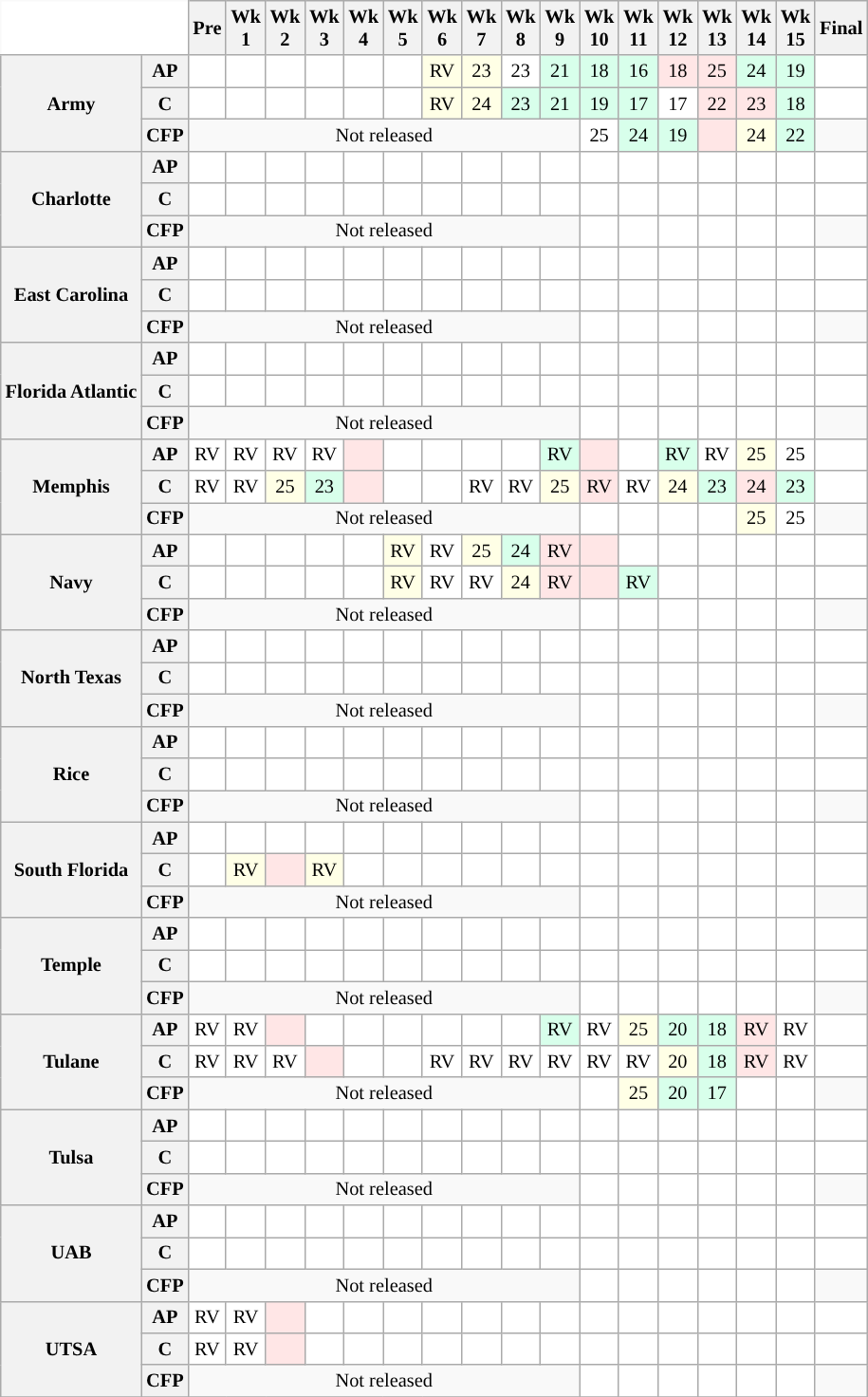<table class="wikitable" style="white-space:nowrap;font-size:85%;">
<tr>
<th colspan=2 style="background:white; border-top-style:hidden; border-left-style:hidden;"> </th>
<th>Pre</th>
<th>Wk<br>1</th>
<th>Wk<br>2</th>
<th>Wk<br>3</th>
<th>Wk<br>4</th>
<th>Wk<br>5</th>
<th>Wk<br>6</th>
<th>Wk<br>7</th>
<th>Wk<br>8</th>
<th>Wk<br>9</th>
<th>Wk<br>10</th>
<th>Wk<br>11</th>
<th>Wk<br>12</th>
<th>Wk<br>13</th>
<th>Wk<br>14</th>
<th>Wk<br>15</th>
<th>Final</th>
</tr>
<tr style="text-align:center;">
<th rowspan="3">Army</th>
<th>AP</th>
<td style="background:#FFF;"></td>
<td style="background:#FFF;"></td>
<td style="background:#FFF;"></td>
<td style="background:#FFF;"></td>
<td style="background:#FFF;"></td>
<td style="background:#FFF;"></td>
<td style="background:#ffffe6;">RV</td>
<td style="background:#ffffe6;">23</td>
<td style="background:#FFF;">23</td>
<td style="background:#d8ffeb;">21</td>
<td style="background:#d8ffeb;">18</td>
<td style="background:#d8ffeb;">16</td>
<td style="background:#ffe6e6;">18</td>
<td style="background:#ffe6e6;">25</td>
<td style="background:#d8ffeb;">24</td>
<td style="background:#d8ffeb;">19</td>
<td style="background:#FFF;"></td>
</tr>
<tr style="text-align:center;">
<th>C</th>
<td style="background:#FFF;"></td>
<td style="background:#FFF;"></td>
<td style="background:#FFF;"></td>
<td style="background:#FFF;"></td>
<td style="background:#FFF;"></td>
<td style="background:#FFF;"></td>
<td style="background:#ffffe6;">RV</td>
<td style="background:#ffffe6;">24</td>
<td style="background:#d8ffeb;">23</td>
<td style="background:#d8ffeb;">21</td>
<td style="background:#d8ffeb;">19</td>
<td style="background:#d8ffeb;">17</td>
<td style="background:#FFF;">17</td>
<td style="background:#ffe6e6;">22</td>
<td style="background:#ffe6e6;">23</td>
<td style="background:#d8ffeb;">18</td>
<td style="background:#FFF;"></td>
</tr>
<tr style="text-align:center;">
<th>CFP</th>
<td colspan="10" style="text-align:center;">Not released</td>
<td style="background:#FFF;">25</td>
<td style="background:#d8ffeb;">24</td>
<td style="background:#d8ffeb;">19</td>
<td style="background:#ffe6e6;"></td>
<td style="background:#ffffe6;">24</td>
<td style="background:#d8ffeb;">22</td>
<td style="text-align:center;"></td>
</tr>
<tr style="text-align:center;">
<th rowspan="3">Charlotte</th>
<th>AP</th>
<td style="background:#FFF;"></td>
<td style="background:#FFF;"></td>
<td style="background:#FFF;"></td>
<td style="background:#FFF;"></td>
<td style="background:#FFF;"></td>
<td style="background:#FFF;"></td>
<td style="background:#FFF;"></td>
<td style="background:#FFF;"></td>
<td style="background:#FFF;"></td>
<td style="background:#FFF;"></td>
<td style="background:#FFF;"></td>
<td style="background:#FFF;"></td>
<td style="background:#FFF;"></td>
<td style="background:#FFF;"></td>
<td style="background:#FFF;"></td>
<td style="background:#FFF;"></td>
<td style="background:#FFF;"></td>
</tr>
<tr style="text-align:center;">
<th>C</th>
<td style="background:#FFF;"></td>
<td style="background:#FFF;"></td>
<td style="background:#FFF;"></td>
<td style="background:#FFF;"></td>
<td style="background:#FFF;"></td>
<td style="background:#FFF;"></td>
<td style="background:#FFF;"></td>
<td style="background:#FFF;"></td>
<td style="background:#FFF;"></td>
<td style="background:#FFF;"></td>
<td style="background:#FFF;"></td>
<td style="background:#FFF;"></td>
<td style="background:#FFF;"></td>
<td style="background:#FFF;"></td>
<td style="background:#FFF;"></td>
<td style="background:#FFF;"></td>
<td style="background:#FFF;"></td>
</tr>
<tr style="text-align:center;">
<th>CFP</th>
<td colspan="10" style="text-align:center;">Not released</td>
<td style="background:#FFF;"></td>
<td style="background:#FFF;"></td>
<td style="background:#FFF;"></td>
<td style="background:#FFF;"></td>
<td style="background:#FFF;"></td>
<td style="background:#FFF;"></td>
<td style="text-align:center;"></td>
</tr>
<tr style="text-align:center;">
<th rowspan="3">East Carolina</th>
<th>AP</th>
<td style="background:#FFF;"></td>
<td style="background:#FFF;"></td>
<td style="background:#FFF;"></td>
<td style="background:#FFF;"></td>
<td style="background:#FFF;"></td>
<td style="background:#FFF;"></td>
<td style="background:#FFF;"></td>
<td style="background:#FFF;"></td>
<td style="background:#FFF;"></td>
<td style="background:#FFF;"></td>
<td style="background:#FFF;"></td>
<td style="background:#FFF;"></td>
<td style="background:#FFF;"></td>
<td style="background:#FFF;"></td>
<td style="background:#FFF;"></td>
<td style="background:#FFF;"></td>
<td style="background:#FFF;"></td>
</tr>
<tr style="text-align:center;">
<th>C</th>
<td style="background:#FFF;"></td>
<td style="background:#FFF;"></td>
<td style="background:#FFF;"></td>
<td style="background:#FFF;"></td>
<td style="background:#FFF;"></td>
<td style="background:#FFF;"></td>
<td style="background:#FFF;"></td>
<td style="background:#FFF;"></td>
<td style="background:#FFF;"></td>
<td style="background:#FFF;"></td>
<td style="background:#FFF;"></td>
<td style="background:#FFF;"></td>
<td style="background:#FFF;"></td>
<td style="background:#FFF;"></td>
<td style="background:#FFF;"></td>
<td style="background:#FFF;"></td>
<td style="background:#FFF;"></td>
</tr>
<tr style="text-align:center;">
<th>CFP</th>
<td colspan="10" style="text-align:center;">Not released</td>
<td style="background:#FFF;"></td>
<td style="background:#FFF;"></td>
<td style="background:#FFF;"></td>
<td style="background:#FFF;"></td>
<td style="background:#FFF;"></td>
<td style="background:#FFF;"></td>
<td style="text-align:center;"></td>
</tr>
<tr style="text-align:center;">
<th rowspan="3">Florida Atlantic</th>
<th>AP</th>
<td style="background:#FFF;"></td>
<td style="background:#FFF;"></td>
<td style="background:#FFF;"></td>
<td style="background:#FFF;"></td>
<td style="background:#FFF;"></td>
<td style="background:#FFF;"></td>
<td style="background:#FFF;"></td>
<td style="background:#FFF;"></td>
<td style="background:#FFF;"></td>
<td style="background:#FFF;"></td>
<td style="background:#FFF;"></td>
<td style="background:#FFF;"></td>
<td style="background:#FFF;"></td>
<td style="background:#FFF;"></td>
<td style="background:#FFF;"></td>
<td style="background:#FFF;"></td>
<td style="background:#FFF;"></td>
</tr>
<tr style="text-align:center;">
<th>C</th>
<td style="background:#FFF;"></td>
<td style="background:#FFF;"></td>
<td style="background:#FFF;"></td>
<td style="background:#FFF;"></td>
<td style="background:#FFF;"></td>
<td style="background:#FFF;"></td>
<td style="background:#FFF;"></td>
<td style="background:#FFF;"></td>
<td style="background:#FFF;"></td>
<td style="background:#FFF;"></td>
<td style="background:#FFF;"></td>
<td style="background:#FFF;"></td>
<td style="background:#FFF;"></td>
<td style="background:#FFF;"></td>
<td style="background:#FFF;"></td>
<td style="background:#FFF;"></td>
<td style="background:#FFF;"></td>
</tr>
<tr style="text-align:center;">
<th>CFP</th>
<td colspan="10" style="text-align:center;">Not released</td>
<td style="background:#FFF;"></td>
<td style="background:#FFF;"></td>
<td style="background:#FFF;"></td>
<td style="background:#FFF;"></td>
<td style="background:#FFF;"></td>
<td style="background:#FFF;"></td>
<td style="text-align:center;"></td>
</tr>
<tr style="text-align:center;">
<th rowspan="3">Memphis</th>
<th>AP</th>
<td style="background:#FFF;">RV</td>
<td style="background:#FFF;">RV</td>
<td style="background:#FFF;">RV</td>
<td style="background:#FFF;">RV</td>
<td style="background:#ffe6e6;"></td>
<td style="background:#FFF;"></td>
<td style="background:#FFF;"></td>
<td style="background:#FFF;"></td>
<td style="background:#FFF;"></td>
<td style="background:#d8ffeb;">RV</td>
<td style="background:#ffe6e6;"></td>
<td style="background:#FFF;"></td>
<td style="background:#d8ffeb;">RV</td>
<td style="background:#FFF;">RV</td>
<td style="background:#ffffe6;">25</td>
<td style="background:#FFF;">25</td>
<td style="background:#FFF;"></td>
</tr>
<tr style="text-align:center;">
<th>C</th>
<td style="background:#FFF;">RV</td>
<td style="background:#FFF;">RV</td>
<td style="background:#ffffe6;">25</td>
<td style="background:#d8ffeb;">23</td>
<td style="background:#ffe6e6;"></td>
<td style="background:#FFF;"></td>
<td style="background:#FFF;"></td>
<td style="background:#FFF;">RV</td>
<td style="background:#FFF;">RV</td>
<td style="background:#ffffe6;">25</td>
<td style="background:#ffe6e6;">RV</td>
<td style="background:#FFF;">RV</td>
<td style="background:#ffffe6;">24</td>
<td style="background:#d8ffeb;">23</td>
<td style="background:#ffe6e6;">24</td>
<td style="background:#d8ffeb;">23</td>
<td style="background:#FFF;"></td>
</tr>
<tr style="text-align:center;">
<th>CFP</th>
<td colspan="10" style="text-align:center;">Not released</td>
<td style="background:#FFF;"></td>
<td style="background:#FFF;"></td>
<td style="background:#FFF;"></td>
<td style="background:#FFF;"></td>
<td style="background:#ffffe6;">25</td>
<td style="background:#FFF;">25</td>
<td style="text-align:center;"></td>
</tr>
<tr style="text-align:center;">
<th rowspan="3">Navy</th>
<th>AP</th>
<td style="background:#FFF;"></td>
<td style="background:#FFF;"></td>
<td style="background:#FFF;"></td>
<td style="background:#FFF;"></td>
<td style="background:#FFF;"></td>
<td style="background:#ffffe6;">RV</td>
<td style="background:#FFF;">RV</td>
<td style="background:#ffffe6;">25</td>
<td style="background:#d8ffeb;">24</td>
<td style="background:#ffe6e6;">RV</td>
<td style="background:#ffe6e6;"></td>
<td style="background:#FFF;"></td>
<td style="background:#FFF;"></td>
<td style="background:#FFF;"></td>
<td style="background:#FFF;"></td>
<td style="background:#FFF;"></td>
<td style="background:#FFF;"></td>
</tr>
<tr style="text-align:center;">
<th>C</th>
<td style="background:#FFF;"></td>
<td style="background:#FFF;"></td>
<td style="background:#FFF;"></td>
<td style="background:#FFF;"></td>
<td style="background:#FFF;"></td>
<td style="background:#ffffe6;">RV</td>
<td style="background:#FFF;">RV</td>
<td style="background:#FFF;">RV</td>
<td style="background:#ffffe6;">24</td>
<td style="background:#ffe6e6;">RV</td>
<td style="background:#ffe6e6;"></td>
<td style="background:#d8ffeb;">RV</td>
<td style="background:#FFF;"></td>
<td style="background:#FFF;"></td>
<td style="background:#FFF;"></td>
<td style="background:#FFF;"></td>
<td style="background:#FFF;"></td>
</tr>
<tr style="text-align:center;">
<th>CFP</th>
<td colspan="10" style="text-align:center;">Not released</td>
<td style="background:#FFF;"></td>
<td style="background:#FFF;"></td>
<td style="background:#FFF;"></td>
<td style="background:#FFF;"></td>
<td style="background:#FFF;"></td>
<td style="background:#FFF;"></td>
<td style="text-align:center;"></td>
</tr>
<tr style="text-align:center;">
<th rowspan="3">North Texas</th>
<th>AP</th>
<td style="background:#FFF;"></td>
<td style="background:#FFF;"></td>
<td style="background:#FFF;"></td>
<td style="background:#FFF;"></td>
<td style="background:#FFF;"></td>
<td style="background:#FFF;"></td>
<td style="background:#FFF;"></td>
<td style="background:#FFF;"></td>
<td style="background:#FFF;"></td>
<td style="background:#FFF;"></td>
<td style="background:#FFF;"></td>
<td style="background:#FFF;"></td>
<td style="background:#FFF;"></td>
<td style="background:#FFF;"></td>
<td style="background:#FFF;"></td>
<td style="background:#FFF;"></td>
<td style="background:#FFF;"></td>
</tr>
<tr style="text-align:center;">
<th>C</th>
<td style="background:#FFF;"></td>
<td style="background:#FFF;"></td>
<td style="background:#FFF;"></td>
<td style="background:#FFF;"></td>
<td style="background:#FFF;"></td>
<td style="background:#FFF;"></td>
<td style="background:#FFF;"></td>
<td style="background:#FFF;"></td>
<td style="background:#FFF;"></td>
<td style="background:#FFF;"></td>
<td style="background:#FFF;"></td>
<td style="background:#FFF;"></td>
<td style="background:#FFF;"></td>
<td style="background:#FFF;"></td>
<td style="background:#FFF;"></td>
<td style="background:#FFF;"></td>
<td style="background:#FFF;"></td>
</tr>
<tr style="text-align:center;">
<th>CFP</th>
<td colspan="10" style="text-align:center;">Not released</td>
<td style="background:#FFF;"></td>
<td style="background:#FFF;"></td>
<td style="background:#FFF;"></td>
<td style="background:#FFF;"></td>
<td style="background:#FFF;"></td>
<td style="background:#FFF;"></td>
<td style="text-align:center;"></td>
</tr>
<tr style="text-align:center;">
<th rowspan="3">Rice</th>
<th>AP</th>
<td style="background:#FFF;"></td>
<td style="background:#FFF;"></td>
<td style="background:#FFF;"></td>
<td style="background:#FFF;"></td>
<td style="background:#FFF;"></td>
<td style="background:#FFF;"></td>
<td style="background:#FFF;"></td>
<td style="background:#FFF;"></td>
<td style="background:#FFF;"></td>
<td style="background:#FFF;"></td>
<td style="background:#FFF;"></td>
<td style="background:#FFF;"></td>
<td style="background:#FFF;"></td>
<td style="background:#FFF;"></td>
<td style="background:#FFF;"></td>
<td style="background:#FFF;"></td>
<td style="background:#FFF;"></td>
</tr>
<tr style="text-align:center;">
<th>C</th>
<td style="background:#FFF;"></td>
<td style="background:#FFF;"></td>
<td style="background:#FFF;"></td>
<td style="background:#FFF;"></td>
<td style="background:#FFF;"></td>
<td style="background:#FFF;"></td>
<td style="background:#FFF;"></td>
<td style="background:#FFF;"></td>
<td style="background:#FFF;"></td>
<td style="background:#FFF;"></td>
<td style="background:#FFF;"></td>
<td style="background:#FFF;"></td>
<td style="background:#FFF;"></td>
<td style="background:#FFF;"></td>
<td style="background:#FFF;"></td>
<td style="background:#FFF;"></td>
<td style="background:#FFF;"></td>
</tr>
<tr style="text-align:center;">
<th>CFP</th>
<td colspan="10" style="text-align:center;">Not released</td>
<td style="background:#FFF;"></td>
<td style="background:#FFF;"></td>
<td style="background:#FFF;"></td>
<td style="background:#FFF;"></td>
<td style="background:#FFF;"></td>
<td style="background:#FFF;"></td>
<td style="text-align:center;"></td>
</tr>
<tr style="text-align:center;">
<th rowspan="3">South Florida</th>
<th>AP</th>
<td style="background:#FFF;"></td>
<td style="background:#FFF;"></td>
<td style="background:#FFF;"></td>
<td style="background:#FFF;"></td>
<td style="background:#FFF;"></td>
<td style="background:#FFF;"></td>
<td style="background:#FFF;"></td>
<td style="background:#FFF;"></td>
<td style="background:#FFF;"></td>
<td style="background:#FFF;"></td>
<td style="background:#FFF;"></td>
<td style="background:#FFF;"></td>
<td style="background:#FFF;"></td>
<td style="background:#FFF;"></td>
<td style="background:#FFF;"></td>
<td style="background:#FFF;"></td>
<td style="background:#FFF;"></td>
</tr>
<tr style="text-align:center;">
<th>C</th>
<td style="background:#FFF;"></td>
<td style="background:#FFFFE6;">RV</td>
<td style="background:#ffe6e6;"></td>
<td style="background:#FFFFE6;">RV</td>
<td style="background:#FFF;"></td>
<td style="background:#FFF;"></td>
<td style="background:#FFF;"></td>
<td style="background:#FFF;"></td>
<td style="background:#FFF;"></td>
<td style="background:#FFF;"></td>
<td style="background:#FFF;"></td>
<td style="background:#FFF;"></td>
<td style="background:#FFF;"></td>
<td style="background:#FFF;"></td>
<td style="background:#FFF;"></td>
<td style="background:#FFF;"></td>
<td style="background:#FFF;"></td>
</tr>
<tr style="text-align:center;">
<th>CFP</th>
<td colspan="10" style="text-align:center;">Not released</td>
<td style="background:#FFF;"></td>
<td style="background:#FFF;"></td>
<td style="background:#FFF;"></td>
<td style="background:#FFF;"></td>
<td style="background:#FFF;"></td>
<td style="background:#FFF;"></td>
<td style="text-align:center;"></td>
</tr>
<tr style="text-align:center;">
<th rowspan="3">Temple</th>
<th>AP</th>
<td style="background:#FFF;"></td>
<td style="background:#FFF;"></td>
<td style="background:#FFF;"></td>
<td style="background:#FFF;"></td>
<td style="background:#FFF;"></td>
<td style="background:#FFF;"></td>
<td style="background:#FFF;"></td>
<td style="background:#FFF;"></td>
<td style="background:#FFF;"></td>
<td style="background:#FFF;"></td>
<td style="background:#FFF;"></td>
<td style="background:#FFF;"></td>
<td style="background:#FFF;"></td>
<td style="background:#FFF;"></td>
<td style="background:#FFF;"></td>
<td style="background:#FFF;"></td>
<td style="background:#FFF;"></td>
</tr>
<tr style="text-align:center;">
<th>C</th>
<td style="background:#FFF;"></td>
<td style="background:#FFF;"></td>
<td style="background:#FFF;"></td>
<td style="background:#FFF;"></td>
<td style="background:#FFF;"></td>
<td style="background:#FFF;"></td>
<td style="background:#FFF;"></td>
<td style="background:#FFF;"></td>
<td style="background:#FFF;"></td>
<td style="background:#FFF;"></td>
<td style="background:#FFF;"></td>
<td style="background:#FFF;"></td>
<td style="background:#FFF;"></td>
<td style="background:#FFF;"></td>
<td style="background:#FFF;"></td>
<td style="background:#FFF;"></td>
<td style="background:#FFF;"></td>
</tr>
<tr style="text-align:center;">
<th>CFP</th>
<td colspan="10" style="text-align:center;">Not released</td>
<td style="background:#FFF;"></td>
<td style="background:#FFF;"></td>
<td style="background:#FFF;"></td>
<td style="background:#FFF;"></td>
<td style="background:#FFF;"></td>
<td style="background:#FFF;"></td>
<td style="text-align:center;"></td>
</tr>
<tr style="text-align:center;">
<th rowspan="3">Tulane</th>
<th>AP</th>
<td style="background:#FFF;">RV</td>
<td style="background:#FFF;">RV</td>
<td style="background:#ffe6e6;"></td>
<td style="background:#FFF;"></td>
<td style="background:#FFF;"></td>
<td style="background:#FFF;"></td>
<td style="background:#FFF;"></td>
<td style="background:#FFF;"></td>
<td style="background:#FFF;"></td>
<td style="background:#d8ffeb;">RV</td>
<td style="background:#FFF;">RV</td>
<td style="background:#ffffe6;">25</td>
<td style="background:#d8ffeb;">20</td>
<td style="background:#d8ffeb;">18</td>
<td style="background:#ffe6e6;">RV</td>
<td style="background:#FFF;">RV</td>
<td style="background:#FFF;"></td>
</tr>
<tr style="text-align:center;">
<th>C</th>
<td style="background:#FFF;">RV</td>
<td style="background:#FFF;">RV</td>
<td style="background:#FFF;">RV</td>
<td style="background:#ffe6e6;"></td>
<td style="background:#FFF;"></td>
<td style="background:#FFF;"></td>
<td style="background:#FFF;">RV</td>
<td style="background:#FFF;">RV</td>
<td style="background:#FFF;">RV</td>
<td style="background:#FFF;">RV</td>
<td style="background:#FFF;">RV</td>
<td style="background:#FFF;">RV</td>
<td style="background:#ffffe6;">20</td>
<td style="background:#d8ffeb;">18</td>
<td style="background:#ffe6e6;">RV</td>
<td style="background:#FFF;">RV</td>
<td style="background:#FFF;"></td>
</tr>
<tr style="text-align:center;">
<th>CFP</th>
<td colspan="10" style="text-align:center;">Not released</td>
<td style="background:#FFF;"></td>
<td style="background:#ffffe6;">25</td>
<td style="background:#d8ffeb;">20</td>
<td style="background:#d8ffeb;">17</td>
<td style="background:#FFF;"></td>
<td style="background:#FFF;"></td>
<td style="text-align:center;"></td>
</tr>
<tr style="text-align:center;">
<th rowspan="3">Tulsa</th>
<th>AP</th>
<td style="background:#FFF;"></td>
<td style="background:#FFF;"></td>
<td style="background:#FFF;"></td>
<td style="background:#FFF;"></td>
<td style="background:#FFF;"></td>
<td style="background:#FFF;"></td>
<td style="background:#FFF;"></td>
<td style="background:#FFF;"></td>
<td style="background:#FFF;"></td>
<td style="background:#FFF;"></td>
<td style="background:#FFF;"></td>
<td style="background:#FFF;"></td>
<td style="background:#FFF;"></td>
<td style="background:#FFF;"></td>
<td style="background:#FFF;"></td>
<td style="background:#FFF;"></td>
<td style="background:#FFF;"></td>
</tr>
<tr style="text-align:center;">
<th>C</th>
<td style="background:#FFF;"></td>
<td style="background:#FFF;"></td>
<td style="background:#FFF;"></td>
<td style="background:#FFF;"></td>
<td style="background:#FFF;"></td>
<td style="background:#FFF;"></td>
<td style="background:#FFF;"></td>
<td style="background:#FFF;"></td>
<td style="background:#FFF;"></td>
<td style="background:#FFF;"></td>
<td style="background:#FFF;"></td>
<td style="background:#FFF;"></td>
<td style="background:#FFF;"></td>
<td style="background:#FFF;"></td>
<td style="background:#FFF;"></td>
<td style="background:#FFF;"></td>
<td style="background:#FFF;"></td>
</tr>
<tr style="text-align:center;">
<th>CFP</th>
<td colspan="10" style="text-align:center;">Not released</td>
<td style="background:#FFF;"></td>
<td style="background:#FFF;"></td>
<td style="background:#FFF;"></td>
<td style="background:#FFF;"></td>
<td style="background:#FFF;"></td>
<td style="background:#FFF;"></td>
<td style="text-align:center;"></td>
</tr>
<tr style="text-align:center;">
<th rowspan="3">UAB</th>
<th>AP</th>
<td style="background:#FFF;"></td>
<td style="background:#FFF;"></td>
<td style="background:#FFF;"></td>
<td style="background:#FFF;"></td>
<td style="background:#FFF;"></td>
<td style="background:#FFF;"></td>
<td style="background:#FFF;"></td>
<td style="background:#FFF;"></td>
<td style="background:#FFF;"></td>
<td style="background:#FFF;"></td>
<td style="background:#FFF;"></td>
<td style="background:#FFF;"></td>
<td style="background:#FFF;"></td>
<td style="background:#FFF;"></td>
<td style="background:#FFF;"></td>
<td style="background:#FFF;"></td>
<td style="background:#FFF;"></td>
</tr>
<tr style="text-align:center;">
<th>C</th>
<td style="background:#FFF;"></td>
<td style="background:#FFF;"></td>
<td style="background:#FFF;"></td>
<td style="background:#FFF;"></td>
<td style="background:#FFF;"></td>
<td style="background:#FFF;"></td>
<td style="background:#FFF;"></td>
<td style="background:#FFF;"></td>
<td style="background:#FFF;"></td>
<td style="background:#FFF;"></td>
<td style="background:#FFF;"></td>
<td style="background:#FFF;"></td>
<td style="background:#FFF;"></td>
<td style="background:#FFF;"></td>
<td style="background:#FFF;"></td>
<td style="background:#FFF;"></td>
<td style="background:#FFF;"></td>
</tr>
<tr style="text-align:center;">
<th>CFP</th>
<td colspan="10" style="text-align:center;">Not released</td>
<td style="background:#FFF;"></td>
<td style="background:#FFF;"></td>
<td style="background:#FFF;"></td>
<td style="background:#FFF;"></td>
<td style="background:#FFF;"></td>
<td style="background:#FFF;"></td>
<td style="text-align:center;"></td>
</tr>
<tr style="text-align:center;">
<th rowspan="3">UTSA</th>
<th>AP</th>
<td style="background:#FFF;">RV</td>
<td style="background:#FFF;">RV</td>
<td style="background:#ffe6e6;"></td>
<td style="background:#FFF;"></td>
<td style="background:#FFF;"></td>
<td style="background:#FFF;"></td>
<td style="background:#FFF;"></td>
<td style="background:#FFF;"></td>
<td style="background:#FFF;"></td>
<td style="background:#FFF;"></td>
<td style="background:#FFF;"></td>
<td style="background:#FFF;"></td>
<td style="background:#FFF;"></td>
<td style="background:#FFF;"></td>
<td style="background:#FFF;"></td>
<td style="background:#FFF;"></td>
<td style="background:#FFF;"></td>
</tr>
<tr style="text-align:center;">
<th>C</th>
<td style="background:#FFF;">RV</td>
<td style="background:#FFF;">RV</td>
<td style="background:#ffe6e6;"></td>
<td style="background:#FFF;"></td>
<td style="background:#FFF;"></td>
<td style="background:#FFF;"></td>
<td style="background:#FFF;"></td>
<td style="background:#FFF;"></td>
<td style="background:#FFF;"></td>
<td style="background:#FFF;"></td>
<td style="background:#FFF;"></td>
<td style="background:#FFF;"></td>
<td style="background:#FFF;"></td>
<td style="background:#FFF;"></td>
<td style="background:#FFF;"></td>
<td style="background:#FFF;"></td>
<td style="background:#FFF;"></td>
</tr>
<tr style="text-align:center;">
<th>CFP</th>
<td colspan="10" style="text-align:center;">Not released</td>
<td style="background:#FFF;"></td>
<td style="background:#FFF;"></td>
<td style="background:#FFF;"></td>
<td style="background:#FFF;"></td>
<td style="background:#FFF;"></td>
<td style="background:#FFF;"></td>
<td style="text-align:center;"></td>
</tr>
<tr style="text-align:center;">
</tr>
</table>
